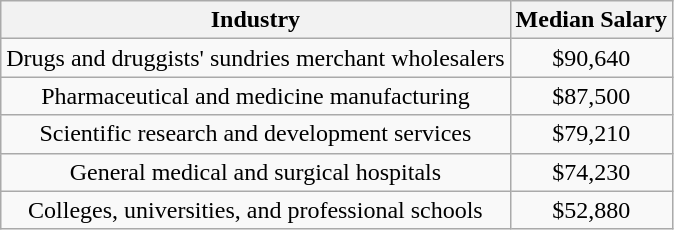<table class="wikitable" style="text-align: center; margin-top: 0; margin-bottom: 0">
<tr>
<th>Industry</th>
<th>Median Salary</th>
</tr>
<tr>
<td>Drugs and druggists' sundries merchant wholesalers</td>
<td>$90,640</td>
</tr>
<tr>
<td>Pharmaceutical and medicine manufacturing</td>
<td>$87,500</td>
</tr>
<tr>
<td>Scientific research and development services</td>
<td>$79,210</td>
</tr>
<tr>
<td>General medical and surgical hospitals</td>
<td>$74,230</td>
</tr>
<tr>
<td>Colleges, universities, and professional schools</td>
<td>$52,880</td>
</tr>
</table>
